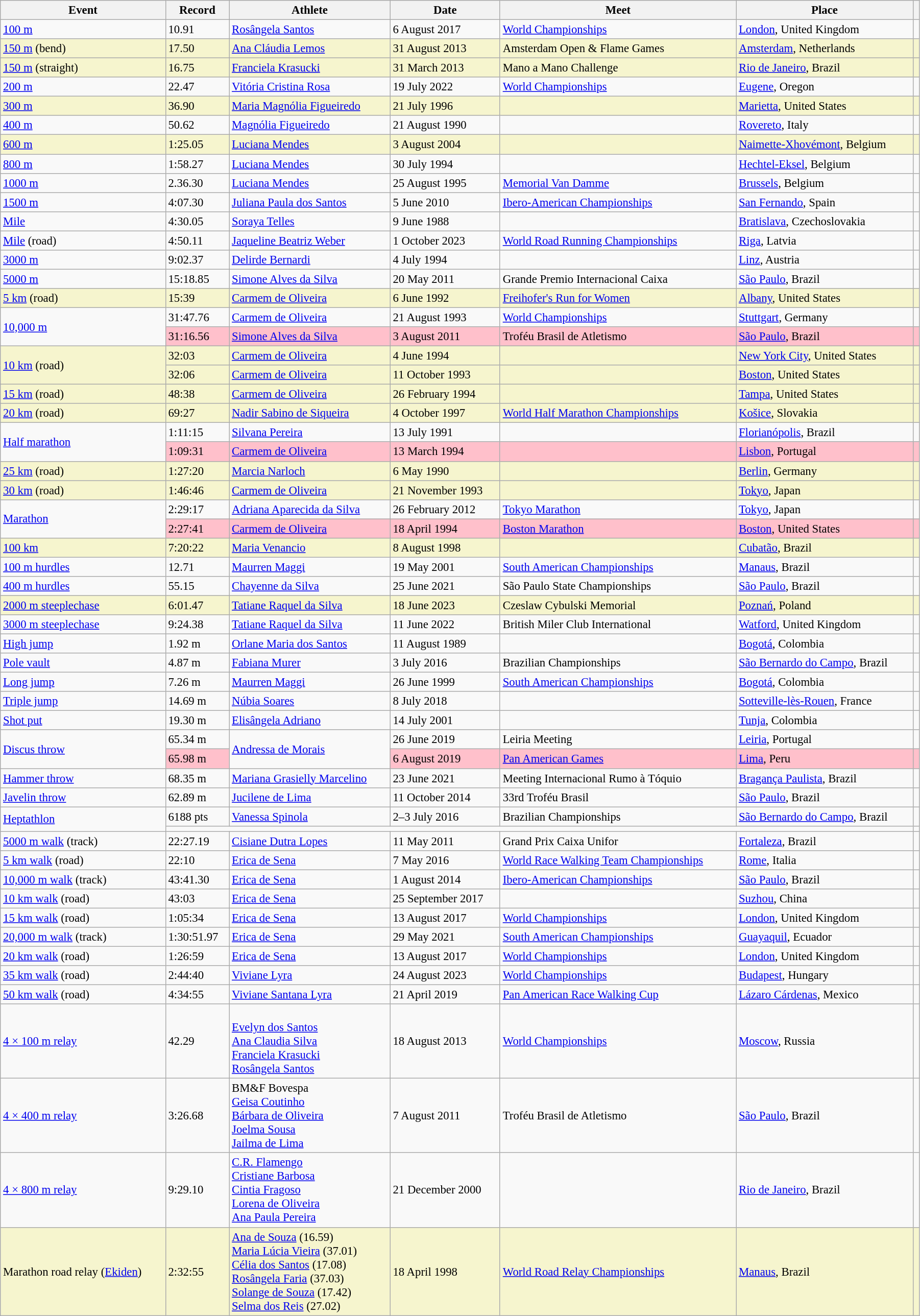<table class="wikitable" style="font-size:95%; width: 95%;">
<tr>
<th>Event</th>
<th>Record</th>
<th>Athlete</th>
<th>Date</th>
<th>Meet</th>
<th>Place</th>
<th></th>
</tr>
<tr>
<td><a href='#'>100 m</a></td>
<td>10.91 </td>
<td><a href='#'>Rosângela Santos</a></td>
<td>6 August 2017</td>
<td><a href='#'>World Championships</a></td>
<td><a href='#'>London</a>, United Kingdom</td>
<td></td>
</tr>
<tr style="background:#f6F5CE;">
<td><a href='#'>150 m</a> (bend)</td>
<td>17.50 </td>
<td><a href='#'>Ana Cláudia Lemos</a></td>
<td>31 August 2013</td>
<td>Amsterdam Open & Flame Games</td>
<td><a href='#'>Amsterdam</a>, Netherlands</td>
<td></td>
</tr>
<tr style="background:#f6F5CE;">
<td><a href='#'>150 m</a> (straight)</td>
<td>16.75 </td>
<td><a href='#'>Franciela Krasucki</a></td>
<td>31 March 2013</td>
<td>Mano a Mano Challenge</td>
<td><a href='#'>Rio de Janeiro</a>, Brazil</td>
<td></td>
</tr>
<tr>
<td><a href='#'>200 m</a></td>
<td>22.47 </td>
<td><a href='#'>Vitória Cristina Rosa</a></td>
<td>19 July 2022</td>
<td><a href='#'>World Championships</a></td>
<td><a href='#'>Eugene</a>, Oregon</td>
<td></td>
</tr>
<tr style="background:#f6F5CE;">
<td><a href='#'>300 m</a></td>
<td>36.90</td>
<td><a href='#'>Maria Magnólia Figueiredo</a></td>
<td>21 July 1996</td>
<td></td>
<td><a href='#'>Marietta</a>, United States</td>
<td></td>
</tr>
<tr>
<td><a href='#'>400 m</a></td>
<td>50.62</td>
<td><a href='#'>Magnólia Figueiredo</a></td>
<td>21 August 1990</td>
<td></td>
<td><a href='#'>Rovereto</a>, Italy</td>
<td></td>
</tr>
<tr style="background:#f6F5CE;">
<td><a href='#'>600 m</a></td>
<td>1:25.05</td>
<td><a href='#'>Luciana Mendes</a></td>
<td>3 August 2004</td>
<td></td>
<td><a href='#'>Naimette-Xhovémont</a>, Belgium</td>
<td></td>
</tr>
<tr>
<td><a href='#'>800 m</a></td>
<td>1:58.27</td>
<td><a href='#'>Luciana Mendes</a></td>
<td>30 July 1994</td>
<td></td>
<td><a href='#'>Hechtel-Eksel</a>, Belgium</td>
<td></td>
</tr>
<tr>
<td><a href='#'>1000 m</a></td>
<td>2.36.30</td>
<td><a href='#'>Luciana Mendes</a></td>
<td>25 August 1995</td>
<td><a href='#'>Memorial Van Damme</a></td>
<td><a href='#'>Brussels</a>, Belgium</td>
<td></td>
</tr>
<tr>
<td><a href='#'>1500 m</a></td>
<td>4:07.30</td>
<td><a href='#'>Juliana Paula dos Santos</a></td>
<td>5 June 2010</td>
<td><a href='#'>Ibero-American Championships</a></td>
<td><a href='#'>San Fernando</a>, Spain</td>
<td></td>
</tr>
<tr>
<td><a href='#'>Mile</a></td>
<td>4:30.05</td>
<td><a href='#'>Soraya Telles</a></td>
<td>9 June 1988</td>
<td></td>
<td><a href='#'>Bratislava</a>, Czechoslovakia</td>
<td></td>
</tr>
<tr>
<td><a href='#'>Mile</a> (road)</td>
<td>4:50.11 </td>
<td><a href='#'>Jaqueline Beatriz Weber</a></td>
<td>1 October 2023</td>
<td><a href='#'>World Road Running Championships</a></td>
<td><a href='#'>Riga</a>, Latvia</td>
<td></td>
</tr>
<tr>
<td><a href='#'>3000 m</a></td>
<td>9:02.37</td>
<td><a href='#'>Delirde Bernardi</a></td>
<td>4 July 1994</td>
<td></td>
<td><a href='#'>Linz</a>, Austria</td>
<td></td>
</tr>
<tr>
<td><a href='#'>5000 m</a></td>
<td>15:18.85</td>
<td><a href='#'>Simone Alves da Silva</a></td>
<td>20 May 2011</td>
<td>Grande Premio Internacional Caixa</td>
<td><a href='#'>São Paulo</a>, Brazil</td>
<td></td>
</tr>
<tr style="background:#f6F5CE;">
<td><a href='#'>5 km</a> (road)</td>
<td>15:39</td>
<td><a href='#'>Carmem de Oliveira</a></td>
<td>6 June 1992</td>
<td><a href='#'>Freihofer's Run for Women</a></td>
<td><a href='#'>Albany</a>, United States</td>
<td></td>
</tr>
<tr>
<td rowspan=2><a href='#'>10,000 m</a></td>
<td>31:47.76</td>
<td><a href='#'>Carmem de Oliveira</a></td>
<td>21 August 1993</td>
<td><a href='#'>World Championships</a></td>
<td><a href='#'>Stuttgart</a>, Germany</td>
<td></td>
</tr>
<tr style="background:pink">
<td>31:16.56</td>
<td><a href='#'>Simone Alves da Silva</a></td>
<td>3 August 2011</td>
<td>Troféu Brasil de Atletismo</td>
<td><a href='#'>São Paulo</a>, Brazil</td>
<td></td>
</tr>
<tr style="background:#f6F5CE;">
<td rowspan=2><a href='#'>10 km</a> (road)</td>
<td>32:03</td>
<td><a href='#'>Carmem de Oliveira</a></td>
<td>4 June 1994</td>
<td></td>
<td><a href='#'>New York City</a>, United States</td>
<td></td>
</tr>
<tr style="background:#f6F5CE;">
<td>32:06</td>
<td><a href='#'>Carmem de Oliveira</a></td>
<td>11 October 1993</td>
<td></td>
<td><a href='#'>Boston</a>, United States</td>
<td></td>
</tr>
<tr style="background:#f6F5CE;">
<td><a href='#'>15 km</a> (road)</td>
<td>48:38</td>
<td><a href='#'>Carmem de Oliveira</a></td>
<td>26 February 1994</td>
<td></td>
<td><a href='#'>Tampa</a>, United States</td>
<td></td>
</tr>
<tr style="background:#f6F5CE;">
<td><a href='#'>20 km</a> (road)</td>
<td>69:27</td>
<td><a href='#'>Nadir Sabino de Siqueira</a></td>
<td>4 October 1997</td>
<td><a href='#'>World Half Marathon Championships</a></td>
<td><a href='#'>Košice</a>, Slovakia</td>
<td></td>
</tr>
<tr>
<td rowspan=2><a href='#'>Half marathon</a></td>
<td>1:11:15</td>
<td><a href='#'>Silvana Pereira</a></td>
<td>13 July 1991</td>
<td></td>
<td><a href='#'>Florianópolis</a>, Brazil</td>
<td></td>
</tr>
<tr style="background:pink">
<td>1:09:31 </td>
<td><a href='#'>Carmem de Oliveira</a></td>
<td>13 March 1994</td>
<td></td>
<td><a href='#'>Lisbon</a>, Portugal</td>
<td></td>
</tr>
<tr style="background:#f6F5CE;">
<td><a href='#'>25 km</a> (road)</td>
<td>1:27:20</td>
<td><a href='#'>Marcia Narloch</a></td>
<td>6 May 1990</td>
<td></td>
<td><a href='#'>Berlin</a>, Germany</td>
<td></td>
</tr>
<tr style="background:#f6F5CE;">
<td><a href='#'>30 km</a> (road)</td>
<td>1:46:46</td>
<td><a href='#'>Carmem de Oliveira</a></td>
<td>21 November 1993</td>
<td></td>
<td><a href='#'>Tokyo</a>, Japan</td>
<td></td>
</tr>
<tr>
<td rowspan=2><a href='#'>Marathon</a></td>
<td>2:29:17</td>
<td><a href='#'>Adriana Aparecida da Silva</a></td>
<td>26 February 2012</td>
<td><a href='#'>Tokyo Marathon</a></td>
<td><a href='#'>Tokyo</a>, Japan</td>
<td></td>
</tr>
<tr style="background:pink">
<td>2:27:41 </td>
<td><a href='#'>Carmem de Oliveira</a></td>
<td>18 April 1994</td>
<td><a href='#'>Boston Marathon</a></td>
<td><a href='#'>Boston</a>, United States</td>
<td></td>
</tr>
<tr style="background:#f6F5CE;">
<td><a href='#'>100 km</a></td>
<td>7:20:22</td>
<td><a href='#'>Maria Venancio</a></td>
<td>8 August 1998</td>
<td></td>
<td><a href='#'>Cubatão</a>, Brazil</td>
<td></td>
</tr>
<tr>
<td><a href='#'>100 m hurdles</a></td>
<td>12.71 </td>
<td><a href='#'>Maurren Maggi</a></td>
<td>19 May 2001</td>
<td><a href='#'>South American Championships</a></td>
<td><a href='#'>Manaus</a>, Brazil</td>
<td></td>
</tr>
<tr>
<td><a href='#'>400 m hurdles</a></td>
<td>55.15</td>
<td><a href='#'>Chayenne da Silva</a></td>
<td>25 June 2021</td>
<td>São Paulo State Championships</td>
<td><a href='#'>São Paulo</a>, Brazil</td>
<td></td>
</tr>
<tr style="background:#f6F5CE;">
<td><a href='#'>2000 m steeplechase</a></td>
<td>6:01.47</td>
<td><a href='#'>Tatiane Raquel da Silva</a></td>
<td>18 June 2023</td>
<td>Czeslaw Cybulski Memorial</td>
<td><a href='#'>Poznań</a>, Poland</td>
<td></td>
</tr>
<tr>
<td><a href='#'>3000 m steeplechase</a></td>
<td>9:24.38</td>
<td><a href='#'>Tatiane Raquel da Silva</a></td>
<td>11 June 2022</td>
<td>British Miler Club International</td>
<td><a href='#'>Watford</a>, United Kingdom</td>
<td></td>
</tr>
<tr>
<td><a href='#'>High jump</a></td>
<td>1.92 m</td>
<td><a href='#'>Orlane Maria dos Santos</a></td>
<td>11 August 1989</td>
<td></td>
<td><a href='#'>Bogotá</a>, Colombia</td>
<td></td>
</tr>
<tr>
<td><a href='#'>Pole vault</a></td>
<td>4.87 m</td>
<td><a href='#'>Fabiana Murer</a></td>
<td>3 July 2016</td>
<td>Brazilian Championships</td>
<td><a href='#'>São Bernardo do Campo</a>, Brazil</td>
<td></td>
</tr>
<tr>
<td><a href='#'>Long jump</a></td>
<td>7.26 m  </td>
<td><a href='#'>Maurren Maggi</a></td>
<td>26 June 1999</td>
<td><a href='#'>South American Championships</a></td>
<td><a href='#'>Bogotá</a>, Colombia</td>
<td></td>
</tr>
<tr>
<td><a href='#'>Triple jump</a></td>
<td>14.69 m  </td>
<td><a href='#'>Núbia Soares</a></td>
<td>8 July 2018</td>
<td></td>
<td><a href='#'>Sotteville-lès-Rouen</a>, France</td>
<td></td>
</tr>
<tr>
<td><a href='#'>Shot put</a></td>
<td>19.30 m</td>
<td><a href='#'>Elisângela Adriano</a></td>
<td>14 July 2001</td>
<td></td>
<td><a href='#'>Tunja</a>, Colombia</td>
<td></td>
</tr>
<tr>
<td rowspan=2><a href='#'>Discus throw</a></td>
<td>65.34 m</td>
<td rowspan=2><a href='#'>Andressa de Morais</a></td>
<td>26 June 2019</td>
<td>Leiria Meeting</td>
<td><a href='#'>Leiria</a>, Portugal</td>
<td></td>
</tr>
<tr style="background:pink">
<td>65.98 m </td>
<td>6 August 2019</td>
<td><a href='#'>Pan American Games</a></td>
<td><a href='#'>Lima</a>, Peru</td>
<td></td>
</tr>
<tr>
<td><a href='#'>Hammer throw</a></td>
<td>68.35 m</td>
<td><a href='#'>Mariana Grasielly Marcelino</a></td>
<td>23 June 2021</td>
<td>Meeting Internacional Rumo à Tóquio</td>
<td><a href='#'>Bragança Paulista</a>, Brazil</td>
<td></td>
</tr>
<tr>
<td><a href='#'>Javelin throw</a></td>
<td>62.89 m</td>
<td><a href='#'>Jucilene de Lima</a></td>
<td>11 October 2014</td>
<td>33rd Troféu Brasil</td>
<td><a href='#'>São Paulo</a>, Brazil</td>
<td></td>
</tr>
<tr>
<td rowspan=2><a href='#'>Heptathlon</a></td>
<td>6188 pts</td>
<td><a href='#'>Vanessa Spinola</a></td>
<td>2–3 July 2016</td>
<td>Brazilian Championships</td>
<td><a href='#'>São Bernardo do Campo</a>, Brazil</td>
<td></td>
</tr>
<tr>
<td colspan=5></td>
<td></td>
</tr>
<tr>
<td><a href='#'>5000 m walk</a> (track)</td>
<td>22:27.19</td>
<td><a href='#'>Cisiane Dutra Lopes</a></td>
<td>11 May 2011</td>
<td>Grand Prix Caixa Unifor</td>
<td><a href='#'>Fortaleza</a>, Brazil</td>
<td></td>
</tr>
<tr>
<td><a href='#'>5 km walk</a> (road)</td>
<td>22:10</td>
<td><a href='#'>Erica de Sena</a></td>
<td>7 May 2016</td>
<td><a href='#'>World Race Walking Team Championships</a></td>
<td><a href='#'>Rome</a>, Italia</td>
<td></td>
</tr>
<tr>
<td><a href='#'>10,000 m walk</a> (track)</td>
<td>43:41.30</td>
<td><a href='#'>Erica de Sena</a></td>
<td>1 August 2014</td>
<td><a href='#'>Ibero-American Championships</a></td>
<td><a href='#'>São Paulo</a>, Brazil</td>
<td></td>
</tr>
<tr>
<td><a href='#'>10 km walk</a> (road)</td>
<td>43:03</td>
<td><a href='#'>Erica de Sena</a></td>
<td>25 September 2017</td>
<td></td>
<td><a href='#'>Suzhou</a>, China</td>
<td></td>
</tr>
<tr>
<td><a href='#'>15 km walk</a> (road)</td>
<td>1:05:34</td>
<td><a href='#'>Erica de Sena</a></td>
<td>13 August 2017</td>
<td><a href='#'>World Championships</a></td>
<td><a href='#'>London</a>, United Kingdom</td>
<td></td>
</tr>
<tr>
<td><a href='#'>20,000 m walk</a> (track)</td>
<td>1:30:51.97</td>
<td><a href='#'>Erica de Sena</a></td>
<td>29 May 2021</td>
<td><a href='#'>South American Championships</a></td>
<td><a href='#'>Guayaquil</a>, Ecuador</td>
<td></td>
</tr>
<tr>
<td><a href='#'>20 km walk</a> (road)</td>
<td>1:26:59</td>
<td><a href='#'>Erica de Sena</a></td>
<td>13 August 2017</td>
<td><a href='#'>World Championships</a></td>
<td><a href='#'>London</a>, United Kingdom</td>
<td></td>
</tr>
<tr>
<td><a href='#'>35 km walk</a> (road)</td>
<td>2:44:40</td>
<td><a href='#'>Viviane Lyra</a></td>
<td>24 August 2023</td>
<td><a href='#'>World Championships</a></td>
<td><a href='#'>Budapest</a>, Hungary</td>
<td></td>
</tr>
<tr>
<td><a href='#'>50 km walk</a> (road)</td>
<td>4:34:55</td>
<td><a href='#'>Viviane Santana Lyra</a></td>
<td>21 April 2019</td>
<td><a href='#'>Pan American Race Walking Cup</a></td>
<td><a href='#'>Lázaro Cárdenas</a>, Mexico</td>
<td></td>
</tr>
<tr>
<td><a href='#'>4 × 100 m relay</a></td>
<td>42.29</td>
<td><br><a href='#'>Evelyn dos Santos</a><br><a href='#'>Ana Claudia Silva</a><br><a href='#'>Franciela Krasucki</a><br><a href='#'>Rosângela Santos</a></td>
<td>18 August 2013</td>
<td><a href='#'>World Championships</a></td>
<td><a href='#'>Moscow</a>, Russia</td>
<td></td>
</tr>
<tr>
<td><a href='#'>4 × 400 m relay</a></td>
<td>3:26.68</td>
<td>BM&F Bovespa<br><a href='#'>Geisa Coutinho</a><br><a href='#'>Bárbara de Oliveira</a><br><a href='#'>Joelma Sousa</a><br><a href='#'>Jailma de Lima</a></td>
<td>7 August 2011</td>
<td>Troféu Brasil de Atletismo</td>
<td><a href='#'>São Paulo</a>, Brazil</td>
<td></td>
</tr>
<tr>
<td><a href='#'>4 × 800 m relay</a></td>
<td>9:29.10</td>
<td><a href='#'>C.R. Flamengo</a><br><a href='#'>Cristiane Barbosa</a><br><a href='#'>Cintia Fragoso</a><br><a href='#'>Lorena de Oliveira</a><br><a href='#'>Ana Paula Pereira</a></td>
<td>21 December 2000</td>
<td></td>
<td><a href='#'>Rio de Janeiro</a>, Brazil</td>
<td></td>
</tr>
<tr style="background:#f6F5CE;">
<td>Marathon road relay (<a href='#'>Ekiden</a>)</td>
<td>2:32:55</td>
<td><a href='#'>Ana de Souza</a> (16.59)<br><a href='#'>Maria Lúcia Vieira</a> (37.01)<br><a href='#'>Célia dos Santos</a> (17.08)<br><a href='#'>Rosângela Faria</a> (37.03)<br><a href='#'>Solange de Souza</a> (17.42)<br><a href='#'>Selma dos Reis</a> (27.02)</td>
<td>18 April 1998</td>
<td><a href='#'>World Road Relay Championships</a></td>
<td><a href='#'>Manaus</a>, Brazil</td>
<td></td>
</tr>
</table>
